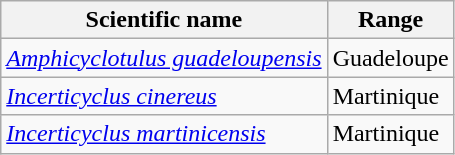<table class="wikitable sortable">
<tr>
<th>Scientific name</th>
<th>Range</th>
</tr>
<tr>
<td><em><a href='#'>Amphicyclotulus guadeloupensis</a></em></td>
<td>Guadeloupe</td>
</tr>
<tr>
<td><em><a href='#'>Incerticyclus cinereus</a></em></td>
<td>Martinique</td>
</tr>
<tr>
<td><em><a href='#'>Incerticyclus martinicensis</a></em></td>
<td>Martinique</td>
</tr>
</table>
